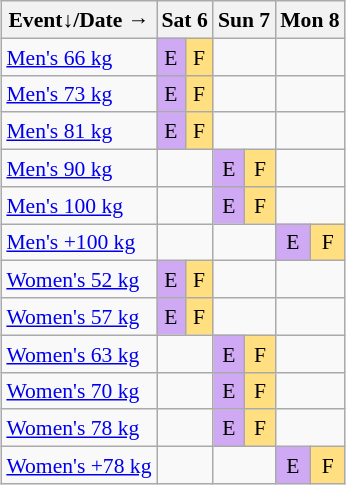<table class="wikitable" style="margin:0.5em auto; font-size:90%; line-height:1.25em;">
<tr style="text-align:center;">
<th>Event↓/Date →</th>
<th colspan="2">Sat 6</th>
<th colspan="2">Sun 7</th>
<th colspan="2">Mon 8</th>
</tr>
<tr style="text-align:center;">
<td style="text-align:left;"><a href='#'>Men's 66 kg</a></td>
<td style="background-color:#D0A9F5;">E</td>
<td style="background-color:#FFDF80;">F</td>
<td colspan="2"></td>
<td colspan="2"></td>
</tr>
<tr style="text-align:center;">
<td style="text-align:left;"><a href='#'>Men's 73 kg</a></td>
<td style="background-color:#D0A9F5;">E</td>
<td style="background-color:#FFDF80;">F</td>
<td colspan="2"></td>
<td colspan="2"></td>
</tr>
<tr style="text-align:center;">
<td style="text-align:left;"><a href='#'>Men's 81 kg</a></td>
<td style="background-color:#D0A9F5;">E</td>
<td style="background-color:#FFDF80;">F</td>
<td colspan="2"></td>
<td colspan="2"></td>
</tr>
<tr style="text-align:center;">
<td style="text-align:left;"><a href='#'>Men's 90 kg</a></td>
<td colspan="2"></td>
<td style="background-color:#D0A9F5;">E</td>
<td style="background-color:#FFDF80;">F</td>
<td colspan="2"></td>
</tr>
<tr style="text-align:center;">
<td style="text-align:left;"><a href='#'>Men's 100 kg</a></td>
<td colspan="2"></td>
<td style="background-color:#D0A9F5;">E</td>
<td style="background-color:#FFDF80;">F</td>
<td colspan="2"></td>
</tr>
<tr style="text-align:center;">
<td style="text-align:left;"><a href='#'>Men's +100 kg</a></td>
<td colspan="2"></td>
<td colspan="2"></td>
<td style="background-color:#D0A9F5;">E</td>
<td style="background-color:#FFDF80;">F</td>
</tr>
<tr style="text-align:center;">
<td style="text-align:left;"><a href='#'>Women's 52 kg</a></td>
<td style="background-color:#D0A9F5;">E</td>
<td style="background-color:#FFDF80;">F</td>
<td colspan="2"></td>
<td colspan="2"></td>
</tr>
<tr style="text-align:center;">
<td style="text-align:left;"><a href='#'>Women's 57 kg</a></td>
<td style="background-color:#D0A9F5;">E</td>
<td style="background-color:#FFDF80;">F</td>
<td colspan="2"></td>
<td colspan="2"></td>
</tr>
<tr style="text-align:center;">
<td style="text-align:left;"><a href='#'>Women's 63 kg</a></td>
<td colspan="2"></td>
<td style="background-color:#D0A9F5;">E</td>
<td style="background-color:#FFDF80;">F</td>
<td colspan="2"></td>
</tr>
<tr style="text-align:center;">
<td style="text-align:left;"><a href='#'>Women's 70 kg</a></td>
<td colspan="2"></td>
<td style="background-color:#D0A9F5;">E</td>
<td style="background-color:#FFDF80;">F</td>
<td colspan="2"></td>
</tr>
<tr style="text-align:center;">
<td style="text-align:left;"><a href='#'>Women's 78 kg</a></td>
<td colspan="2"></td>
<td style="background-color:#D0A9F5;">E</td>
<td style="background-color:#FFDF80;">F</td>
<td colspan="2"></td>
</tr>
<tr style="text-align:center;">
<td style="text-align:left;"><a href='#'>Women's +78 kg</a></td>
<td colspan="2"></td>
<td colspan="2"></td>
<td style="background-color:#D0A9F5;">E</td>
<td style="background-color:#FFDF80;">F</td>
</tr>
</table>
